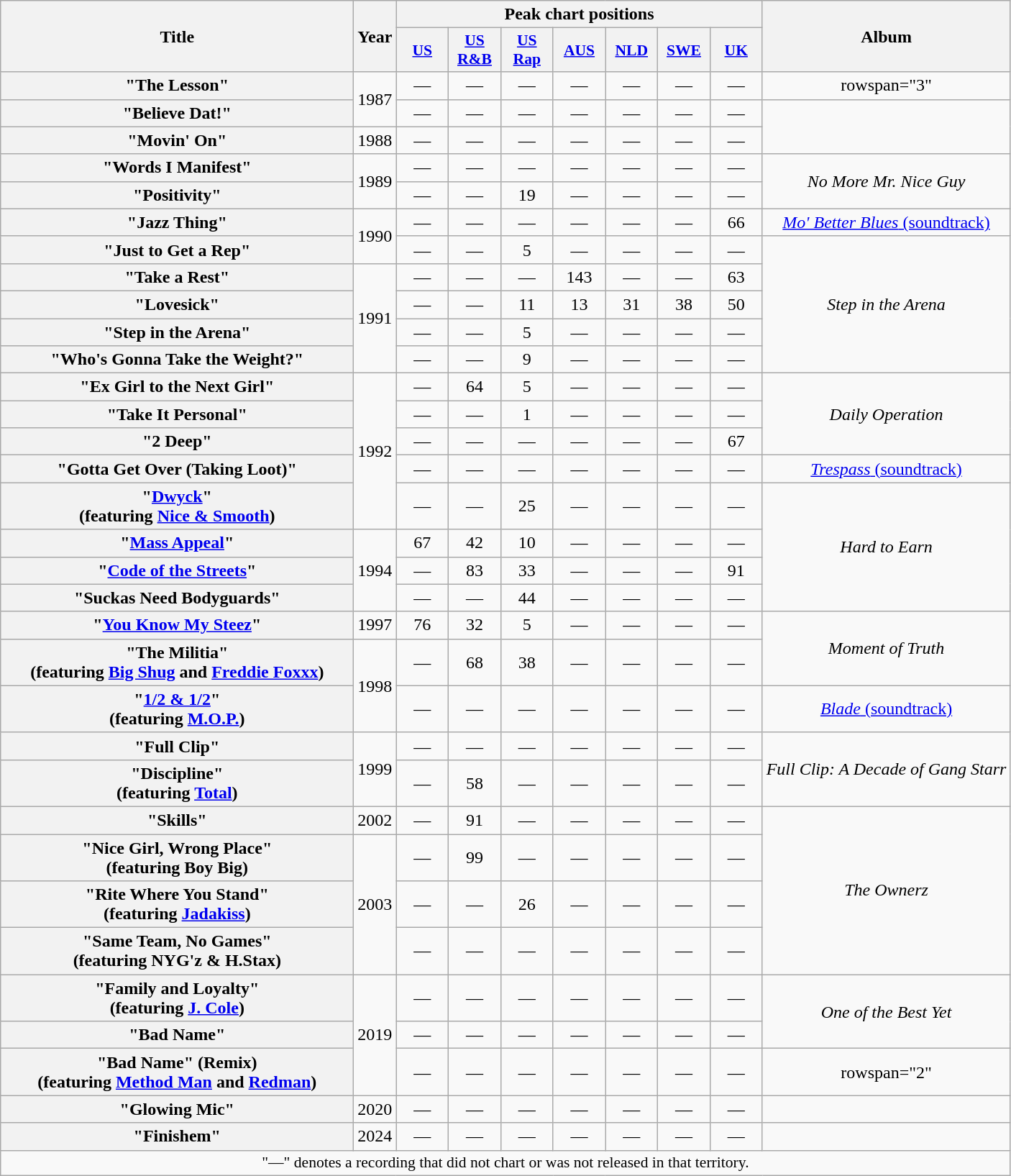<table class="wikitable plainrowheaders" style="text-align:center;">
<tr>
<th scope="col" rowspan="2" style="width:20em;">Title</th>
<th scope="col" rowspan="2">Year</th>
<th scope="col" colspan="7">Peak chart positions</th>
<th scope="col" rowspan="2">Album</th>
</tr>
<tr>
<th scope="col" style="width:2.9em;font-size:90%;"><a href='#'>US</a><br></th>
<th scope="col" style="width:2.9em;font-size:90%;"><a href='#'>US<br>R&B</a><br></th>
<th scope="col" style="width:2.9em;font-size:90%;"><a href='#'>US<br>Rap</a><br></th>
<th scope="col" style="width:2.9em;font-size:90%;"><a href='#'>AUS</a><br></th>
<th scope="col" style="width:2.9em;font-size:90%;"><a href='#'>NLD</a><br></th>
<th scope="col" style="width:2.9em;font-size:90%;"><a href='#'>SWE</a><br></th>
<th scope="col" style="width:2.9em;font-size:90%;"><a href='#'>UK</a><br></th>
</tr>
<tr>
<th scope="row">"The Lesson"</th>
<td rowspan="2">1987</td>
<td>—</td>
<td>—</td>
<td>—</td>
<td>—</td>
<td>—</td>
<td>—</td>
<td>—</td>
<td>rowspan="3" </td>
</tr>
<tr>
<th scope="row">"Believe Dat!"</th>
<td>—</td>
<td>—</td>
<td>—</td>
<td>—</td>
<td>—</td>
<td>—</td>
<td>—</td>
</tr>
<tr>
<th scope="row">"Movin' On"</th>
<td>1988</td>
<td>—</td>
<td>—</td>
<td>—</td>
<td>—</td>
<td>—</td>
<td>—</td>
<td>—</td>
</tr>
<tr>
<th scope="row">"Words I Manifest"</th>
<td rowspan="2">1989</td>
<td>—</td>
<td>—</td>
<td>—</td>
<td>—</td>
<td>—</td>
<td>—</td>
<td>—</td>
<td rowspan="2"><em>No More Mr. Nice Guy</em></td>
</tr>
<tr>
<th scope="row">"Positivity"</th>
<td>—</td>
<td>—</td>
<td>19</td>
<td>—</td>
<td>—</td>
<td>—</td>
<td>—</td>
</tr>
<tr>
<th scope="row">"Jazz Thing"</th>
<td rowspan="2">1990</td>
<td>—</td>
<td>—</td>
<td>—</td>
<td>—</td>
<td>—</td>
<td>—</td>
<td>66</td>
<td><a href='#'><em>Mo' Better Blues</em> (soundtrack)</a></td>
</tr>
<tr>
<th scope="row">"Just to Get a Rep"</th>
<td>—</td>
<td>—</td>
<td>5</td>
<td>—</td>
<td>—</td>
<td>—</td>
<td>—</td>
<td rowspan="5"><em>Step in the Arena</em></td>
</tr>
<tr>
<th scope="row">"Take a Rest"</th>
<td rowspan="4">1991</td>
<td>—</td>
<td>—</td>
<td>—</td>
<td>143</td>
<td>—</td>
<td>—</td>
<td>63</td>
</tr>
<tr>
<th scope="row">"Lovesick"</th>
<td>—</td>
<td>—</td>
<td>11</td>
<td>13</td>
<td>31</td>
<td>38</td>
<td>50</td>
</tr>
<tr>
<th scope="row">"Step in the Arena"</th>
<td>—</td>
<td>—</td>
<td>5</td>
<td>—</td>
<td>—</td>
<td>—</td>
<td>—</td>
</tr>
<tr>
<th scope="row">"Who's Gonna Take the Weight?"</th>
<td>—</td>
<td>—</td>
<td>9</td>
<td>—</td>
<td>—</td>
<td>—</td>
<td>—</td>
</tr>
<tr>
<th scope="row">"Ex Girl to the Next Girl"</th>
<td rowspan="5">1992</td>
<td>—</td>
<td>64</td>
<td>5</td>
<td>—</td>
<td>—</td>
<td>—</td>
<td>—</td>
<td rowspan="3"><em>Daily Operation</em></td>
</tr>
<tr>
<th scope="row">"Take It Personal"</th>
<td>—</td>
<td>—</td>
<td>1</td>
<td>—</td>
<td>—</td>
<td>—</td>
<td>—</td>
</tr>
<tr>
<th scope="row">"2 Deep"</th>
<td>—</td>
<td>—</td>
<td>—</td>
<td>—</td>
<td>—</td>
<td>—</td>
<td>67</td>
</tr>
<tr>
<th scope="row">"Gotta Get Over (Taking Loot)"</th>
<td>—</td>
<td>—</td>
<td>—</td>
<td>—</td>
<td>—</td>
<td>—</td>
<td>—</td>
<td><a href='#'><em>Trespass</em> (soundtrack)</a></td>
</tr>
<tr>
<th scope="row">"<a href='#'>Dwyck</a>"<br><span>(featuring <a href='#'>Nice & Smooth</a>)</span></th>
<td>—</td>
<td>—</td>
<td>25</td>
<td>—</td>
<td>—</td>
<td>—</td>
<td>—</td>
<td rowspan="4"><em>Hard to Earn</em></td>
</tr>
<tr>
<th scope="row">"<a href='#'>Mass Appeal</a>"</th>
<td rowspan="3">1994</td>
<td>67</td>
<td>42</td>
<td>10</td>
<td>—</td>
<td>—</td>
<td>—</td>
<td>—</td>
</tr>
<tr>
<th scope="row">"<a href='#'>Code of the Streets</a>"</th>
<td>—</td>
<td>83</td>
<td>33</td>
<td>—</td>
<td>—</td>
<td>—</td>
<td>91</td>
</tr>
<tr>
<th scope="row">"Suckas Need Bodyguards"</th>
<td>—</td>
<td>—</td>
<td>44</td>
<td>—</td>
<td>—</td>
<td>—</td>
<td>—</td>
</tr>
<tr>
<th scope="row">"<a href='#'>You Know My Steez</a>"</th>
<td>1997</td>
<td>76</td>
<td>32</td>
<td>5</td>
<td>—</td>
<td>—</td>
<td>—</td>
<td>—</td>
<td rowspan="2"><em>Moment of Truth</em></td>
</tr>
<tr>
<th scope="row">"The Militia"<br><span>(featuring <a href='#'>Big Shug</a> and <a href='#'>Freddie Foxxx</a>)</span></th>
<td rowspan="2">1998</td>
<td>—</td>
<td>68</td>
<td>38</td>
<td>—</td>
<td>—</td>
<td>—</td>
<td>—</td>
</tr>
<tr>
<th scope="row">"<a href='#'>1/2 & 1/2</a>"<br><span>(featuring <a href='#'>M.O.P.</a>)</span></th>
<td>—</td>
<td>—</td>
<td>—</td>
<td>—</td>
<td>—</td>
<td>—</td>
<td>—</td>
<td><a href='#'><em>Blade</em> (soundtrack)</a></td>
</tr>
<tr>
<th scope="row">"Full Clip"</th>
<td rowspan="2">1999</td>
<td>—</td>
<td>—</td>
<td>—</td>
<td>—</td>
<td>—</td>
<td>—</td>
<td>—</td>
<td rowspan="2"><em>Full Clip: A Decade of Gang Starr</em></td>
</tr>
<tr>
<th scope="row">"Discipline"<br><span>(featuring <a href='#'>Total</a>)</span></th>
<td>—</td>
<td>58</td>
<td>—</td>
<td>—</td>
<td>—</td>
<td>—</td>
<td>—</td>
</tr>
<tr>
<th scope="row">"Skills"</th>
<td>2002</td>
<td>—</td>
<td>91</td>
<td>—</td>
<td>—</td>
<td>—</td>
<td>—</td>
<td>—</td>
<td rowspan="4"><em>The Ownerz</em></td>
</tr>
<tr>
<th scope="row">"Nice Girl, Wrong Place"<br><span>(featuring Boy Big)</span></th>
<td rowspan="3">2003</td>
<td>—</td>
<td>99</td>
<td>—</td>
<td>—</td>
<td>—</td>
<td>—</td>
<td>—</td>
</tr>
<tr>
<th scope="row">"Rite Where You Stand"<br><span>(featuring <a href='#'>Jadakiss</a>)</span></th>
<td>—</td>
<td>—</td>
<td>26</td>
<td>—</td>
<td>—</td>
<td>—</td>
<td>—</td>
</tr>
<tr>
<th scope="row">"Same Team, No Games"<br><span>(featuring NYG'z & H.Stax)</span></th>
<td>—</td>
<td>—</td>
<td>—</td>
<td>—</td>
<td>—</td>
<td>—</td>
<td>—</td>
</tr>
<tr>
<th scope="row">"Family and Loyalty"<br><span>(featuring <a href='#'>J. Cole</a>)</span></th>
<td rowspan="3">2019</td>
<td>—</td>
<td>—</td>
<td>—</td>
<td>—</td>
<td>—</td>
<td>—</td>
<td>—</td>
<td rowspan="2"><em>One of the Best Yet</em></td>
</tr>
<tr>
<th scope="row">"Bad Name"</th>
<td>—</td>
<td>—</td>
<td>—</td>
<td>—</td>
<td>—</td>
<td>—</td>
<td>—</td>
</tr>
<tr>
<th scope="row">"Bad Name" (Remix)<br><span>(featuring <a href='#'>Method Man</a> and <a href='#'>Redman</a>)</span></th>
<td>—</td>
<td>—</td>
<td>—</td>
<td>—</td>
<td>—</td>
<td>—</td>
<td>—</td>
<td>rowspan="2" </td>
</tr>
<tr>
<th scope="row">"Glowing Mic"</th>
<td rowspan>2020</td>
<td>—</td>
<td>—</td>
<td>—</td>
<td>—</td>
<td>—</td>
<td>—</td>
<td>—</td>
</tr>
<tr>
<th scope="row">"Finishem"</th>
<td>2024</td>
<td>—</td>
<td>—</td>
<td>—</td>
<td>—</td>
<td>—</td>
<td>—</td>
<td>—</td>
<td></td>
</tr>
<tr>
<td colspan="14" style="font-size:90%">"—" denotes a recording that did not chart or was not released in that territory.</td>
</tr>
</table>
